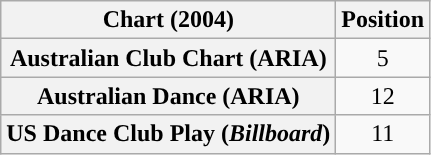<table class="wikitable sortable plainrowheaders" style="text-align:center">
<tr>
<th>Chart (2004)</th>
<th>Position</th>
</tr>
<tr>
<th scope="row">Australian Club Chart (ARIA)</th>
<td>5</td>
</tr>
<tr>
<th scope="row">Australian Dance (ARIA)</th>
<td>12</td>
</tr>
<tr>
<th scope="row">US Dance Club Play (<em>Billboard</em>)</th>
<td>11</td>
</tr>
</table>
